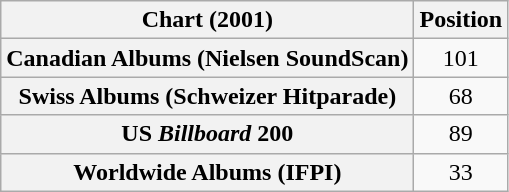<table class="wikitable sortable plainrowheaders">
<tr>
<th scope="col">Chart (2001)</th>
<th scope="col">Position</th>
</tr>
<tr>
<th scope="row">Canadian Albums (Nielsen SoundScan)</th>
<td style="text-align:center;">101</td>
</tr>
<tr>
<th scope="row">Swiss Albums (Schweizer Hitparade)</th>
<td align="center">68</td>
</tr>
<tr>
<th scope="row">US <em>Billboard</em> 200</th>
<td align="center">89</td>
</tr>
<tr>
<th scope="row">Worldwide Albums (IFPI)</th>
<td style="text-align:center;">33</td>
</tr>
</table>
